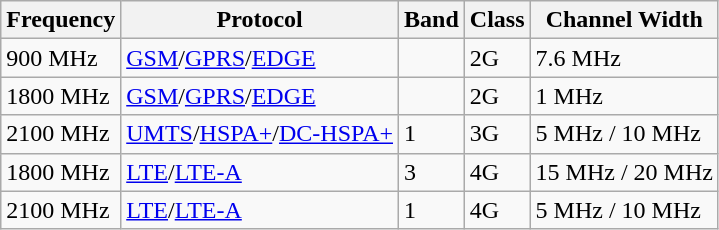<table class="wikitable">
<tr>
<th>Frequency</th>
<th>Protocol</th>
<th>Band</th>
<th>Class</th>
<th>Channel Width</th>
</tr>
<tr>
<td>900 MHz</td>
<td><a href='#'>GSM</a>/<a href='#'>GPRS</a>/<a href='#'>EDGE</a></td>
<td></td>
<td>2G</td>
<td>7.6 MHz</td>
</tr>
<tr>
<td>1800 MHz</td>
<td><a href='#'>GSM</a>/<a href='#'>GPRS</a>/<a href='#'>EDGE</a></td>
<td></td>
<td>2G</td>
<td>1 MHz</td>
</tr>
<tr>
<td>2100 MHz</td>
<td><a href='#'>UMTS</a>/<a href='#'>HSPA+</a>/<a href='#'>DC-HSPA+</a></td>
<td>1</td>
<td>3G</td>
<td>5 MHz / 10 MHz</td>
</tr>
<tr>
<td>1800 MHz</td>
<td><a href='#'>LTE</a>/<a href='#'>LTE-A</a></td>
<td>3</td>
<td>4G</td>
<td>15 MHz / 20 MHz</td>
</tr>
<tr>
<td>2100 MHz</td>
<td><a href='#'>LTE</a>/<a href='#'>LTE-A</a></td>
<td>1</td>
<td>4G</td>
<td>5 MHz / 10 MHz</td>
</tr>
</table>
